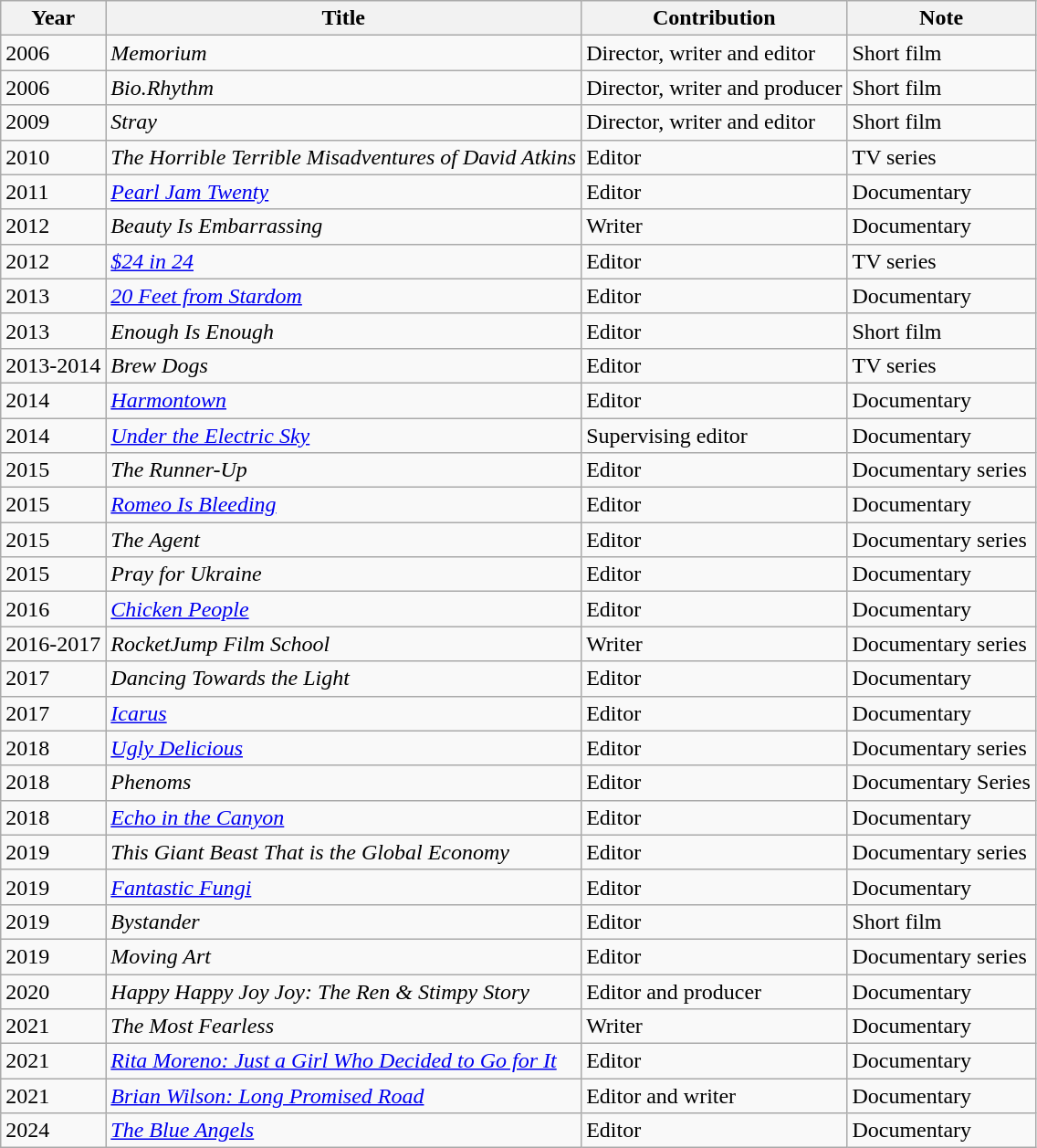<table class="wikitable sortable">
<tr>
<th>Year</th>
<th>Title</th>
<th>Contribution</th>
<th>Note</th>
</tr>
<tr>
<td>2006</td>
<td><em>Memorium</em></td>
<td>Director, writer and editor</td>
<td>Short film</td>
</tr>
<tr>
<td>2006</td>
<td><em>Bio.Rhythm</em></td>
<td>Director, writer and producer</td>
<td>Short film</td>
</tr>
<tr>
<td>2009</td>
<td><em>Stray</em></td>
<td>Director, writer and editor</td>
<td>Short film</td>
</tr>
<tr>
<td>2010</td>
<td><em>The Horrible Terrible Misadventures of David Atkins</em></td>
<td>Editor</td>
<td>TV series</td>
</tr>
<tr>
<td>2011</td>
<td><em><a href='#'>Pearl Jam Twenty</a></em></td>
<td>Editor</td>
<td>Documentary</td>
</tr>
<tr>
<td>2012</td>
<td><em>Beauty Is Embarrassing</em></td>
<td>Writer</td>
<td>Documentary</td>
</tr>
<tr>
<td>2012</td>
<td><em><a href='#'>$24 in 24</a></em></td>
<td>Editor</td>
<td>TV series</td>
</tr>
<tr>
<td>2013</td>
<td><em><a href='#'>20 Feet from Stardom</a></em></td>
<td>Editor</td>
<td>Documentary</td>
</tr>
<tr>
<td>2013</td>
<td><em>Enough Is Enough</em></td>
<td>Editor</td>
<td>Short film</td>
</tr>
<tr>
<td>2013-2014</td>
<td><em>Brew Dogs</em></td>
<td>Editor</td>
<td>TV series</td>
</tr>
<tr>
<td>2014</td>
<td><em><a href='#'>Harmontown</a></em></td>
<td>Editor</td>
<td>Documentary</td>
</tr>
<tr>
<td>2014</td>
<td><em><a href='#'>Under the Electric Sky</a></em></td>
<td>Supervising editor</td>
<td>Documentary</td>
</tr>
<tr>
<td>2015</td>
<td><em>The Runner-Up</em></td>
<td>Editor</td>
<td>Documentary series</td>
</tr>
<tr>
<td>2015</td>
<td><em><a href='#'>Romeo Is Bleeding</a></em></td>
<td>Editor</td>
<td>Documentary</td>
</tr>
<tr>
<td>2015</td>
<td><em>The Agent</em></td>
<td>Editor</td>
<td>Documentary series</td>
</tr>
<tr>
<td>2015</td>
<td><em>Pray for Ukraine</em></td>
<td>Editor</td>
<td>Documentary</td>
</tr>
<tr>
<td>2016</td>
<td><em><a href='#'>Chicken People</a></em></td>
<td>Editor</td>
<td>Documentary</td>
</tr>
<tr>
<td>2016-2017</td>
<td><em>RocketJump Film School</em></td>
<td>Writer</td>
<td>Documentary series</td>
</tr>
<tr>
<td>2017</td>
<td><em>Dancing Towards the Light</em></td>
<td>Editor</td>
<td>Documentary</td>
</tr>
<tr>
<td>2017</td>
<td><em><a href='#'>Icarus</a></em></td>
<td>Editor</td>
<td>Documentary</td>
</tr>
<tr>
<td>2018</td>
<td><em><a href='#'>Ugly Delicious</a></em></td>
<td>Editor</td>
<td>Documentary series</td>
</tr>
<tr>
<td>2018</td>
<td><em>Phenoms</em></td>
<td>Editor</td>
<td>Documentary Series</td>
</tr>
<tr>
<td>2018</td>
<td><em><a href='#'>Echo in the Canyon</a></em></td>
<td>Editor</td>
<td>Documentary</td>
</tr>
<tr>
<td>2019</td>
<td><em>This Giant Beast That is the Global Economy</em></td>
<td>Editor</td>
<td>Documentary series</td>
</tr>
<tr>
<td>2019</td>
<td><em><a href='#'>Fantastic Fungi</a></em></td>
<td>Editor</td>
<td>Documentary</td>
</tr>
<tr>
<td>2019</td>
<td><em>Bystander</em></td>
<td>Editor</td>
<td>Short film</td>
</tr>
<tr>
<td>2019</td>
<td><em>Moving Art</em></td>
<td>Editor</td>
<td>Documentary series</td>
</tr>
<tr>
<td>2020</td>
<td><em>Happy Happy Joy Joy: The Ren & Stimpy Story</em></td>
<td>Editor and producer</td>
<td>Documentary</td>
</tr>
<tr>
<td>2021</td>
<td><em>The Most Fearless</em></td>
<td>Writer</td>
<td>Documentary</td>
</tr>
<tr>
<td>2021</td>
<td><em><a href='#'>Rita Moreno: Just a Girl Who Decided to Go for It</a></em></td>
<td>Editor</td>
<td>Documentary</td>
</tr>
<tr>
<td>2021</td>
<td><em><a href='#'>Brian Wilson: Long Promised Road</a></em></td>
<td>Editor and writer</td>
<td>Documentary</td>
</tr>
<tr>
<td>2024</td>
<td><em><a href='#'>The Blue Angels</a></em></td>
<td>Editor</td>
<td>Documentary</td>
</tr>
</table>
